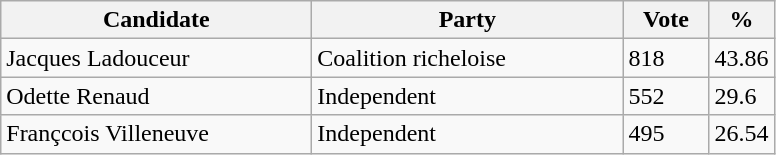<table class="wikitable">
<tr>
<th bgcolor="#DDDDFF" width="200px">Candidate</th>
<th bgcolor="#DDDDFF" width="200px">Party</th>
<th bgcolor="#DDDDFF" width="50px">Vote</th>
<th bgcolor="#DDDDFF" width="30px">%</th>
</tr>
<tr>
<td>Jacques Ladouceur</td>
<td>Coalition richeloise</td>
<td>818</td>
<td>43.86</td>
</tr>
<tr>
<td>Odette Renaud</td>
<td>Independent</td>
<td>552</td>
<td>29.6</td>
</tr>
<tr>
<td>Françcois Villeneuve</td>
<td>Independent</td>
<td>495</td>
<td>26.54</td>
</tr>
</table>
